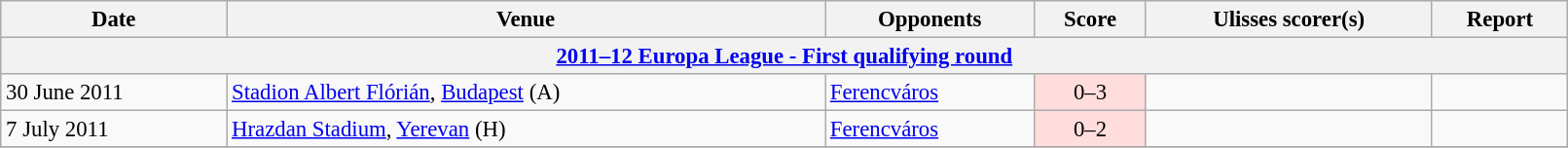<table class="wikitable" width=85%; style="text-align: left; font-size:95%;">
<tr>
<th>Date</th>
<th>Venue</th>
<th>Opponents</th>
<th>Score</th>
<th>Ulisses scorer(s)</th>
<th>Report</th>
</tr>
<tr>
<th colspan=7><a href='#'>2011–12 Europa League - First qualifying round</a></th>
</tr>
<tr>
<td>30 June 2011</td>
<td><a href='#'>Stadion Albert Flórián</a>, <a href='#'>Budapest</a> (A)</td>
<td> <a href='#'>Ferencváros</a></td>
<td align=center bgcolor=ffdddd>0–3</td>
<td></td>
<td></td>
</tr>
<tr>
<td>7 July 2011</td>
<td><a href='#'>Hrazdan Stadium</a>, <a href='#'>Yerevan</a> (H)</td>
<td> <a href='#'>Ferencváros</a></td>
<td align=center bgcolor=ffdddd>0–2</td>
<td></td>
<td></td>
</tr>
<tr>
</tr>
</table>
